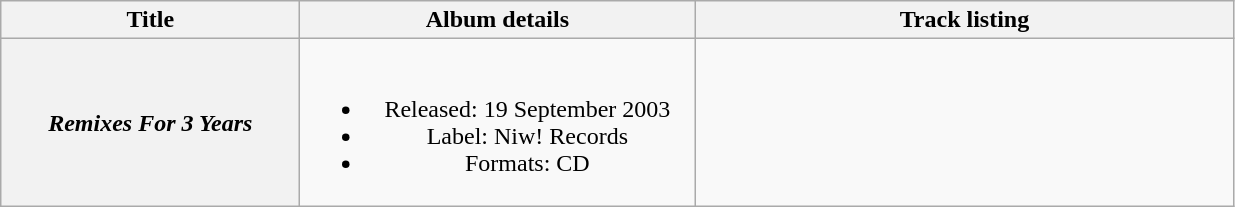<table class="wikitable plainrowheaders" style="text-align:center;">
<tr>
<th scope="col"style="width:12em;">Title</th>
<th scope="col" style="width:16em;">Album details</th>
<th scope="col" style="width:22em;">Track listing</th>
</tr>
<tr>
<th scope="row"><em>Remixes For 3 Years</em></th>
<td><br><ul><li>Released: 19 September 2003</li><li>Label: Niw! Records</li><li>Formats: CD</li></ul></td>
<td></td>
</tr>
</table>
